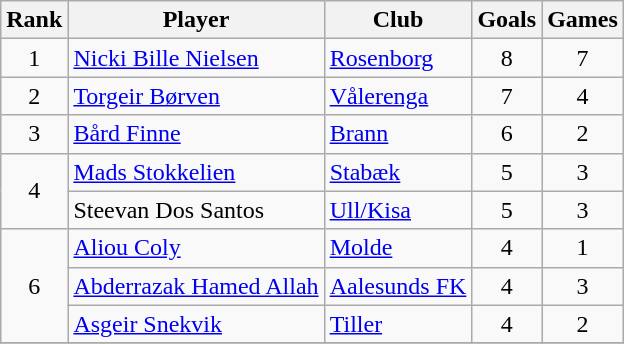<table class="wikitable" style="text-align:center">
<tr>
<th>Rank</th>
<th>Player</th>
<th>Club</th>
<th>Goals</th>
<th>Games</th>
</tr>
<tr>
<td rowspan="1">1</td>
<td align="left"> <a href='#'>Nicki Bille Nielsen</a></td>
<td align="left"><a href='#'>Rosenborg</a></td>
<td>8</td>
<td>7</td>
</tr>
<tr>
<td rowspan="1">2</td>
<td align="left"> <a href='#'>Torgeir Børven</a></td>
<td align="left"><a href='#'>Vålerenga</a></td>
<td>7</td>
<td>4</td>
</tr>
<tr>
<td rowspan="1">3</td>
<td align="left"> <a href='#'>Bård Finne</a></td>
<td align="left"><a href='#'>Brann</a></td>
<td>6</td>
<td>2</td>
</tr>
<tr>
<td rowspan="2">4</td>
<td align="left"> <a href='#'>Mads Stokkelien</a></td>
<td align="left"><a href='#'>Stabæk</a></td>
<td>5</td>
<td>3</td>
</tr>
<tr>
<td align="left"> Steevan Dos Santos</td>
<td align="left"><a href='#'>Ull/Kisa</a></td>
<td>5</td>
<td>3</td>
</tr>
<tr>
<td rowspan="3">6</td>
<td align="left"> <a href='#'>Aliou Coly</a></td>
<td align="left"><a href='#'>Molde</a></td>
<td>4</td>
<td>1</td>
</tr>
<tr>
<td align="left"> <a href='#'>Abderrazak Hamed Allah</a></td>
<td align="left"><a href='#'>Aalesunds FK</a></td>
<td>4</td>
<td>3</td>
</tr>
<tr>
<td align="left"> <a href='#'>Asgeir Snekvik</a></td>
<td align="left"><a href='#'>Tiller</a></td>
<td>4</td>
<td>2</td>
</tr>
<tr>
</tr>
</table>
